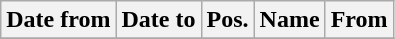<table class="wikitable">
<tr>
<th>Date from</th>
<th>Date to</th>
<th>Pos.</th>
<th>Name</th>
<th>From</th>
</tr>
<tr>
</tr>
</table>
